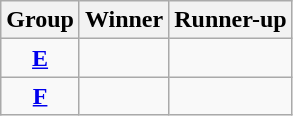<table class="wikitable">
<tr>
<th>Group</th>
<th>Winner</th>
<th>Runner-up</th>
</tr>
<tr>
<td align=center><strong><a href='#'>E</a></strong></td>
<td></td>
<td></td>
</tr>
<tr>
<td align=center><strong><a href='#'>F</a></strong></td>
<td></td>
<td></td>
</tr>
</table>
